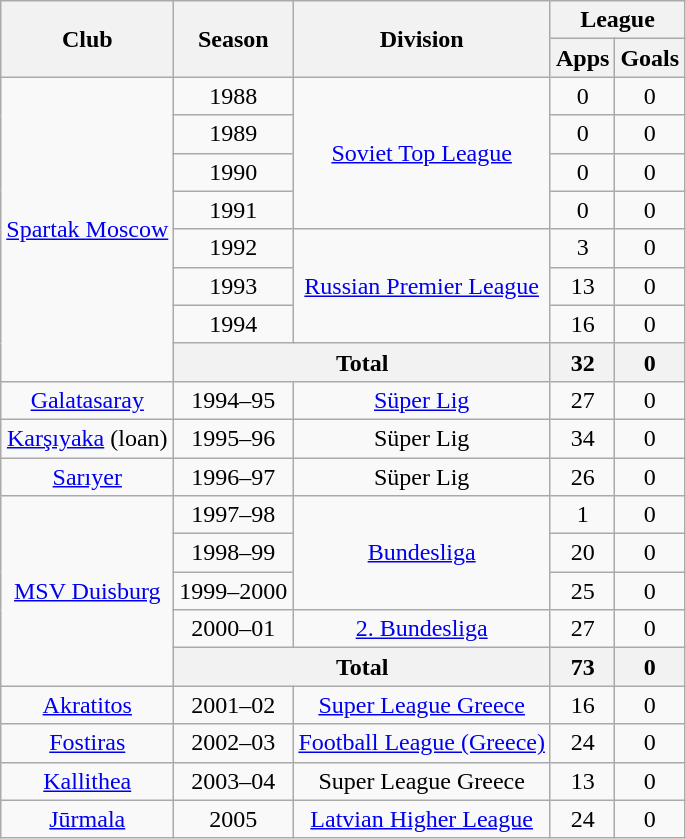<table class="wikitable" style="text-align: center">
<tr>
<th rowspan="2">Club</th>
<th rowspan="2">Season</th>
<th rowspan="2">Division</th>
<th colspan="2">League</th>
</tr>
<tr>
<th>Apps</th>
<th>Goals</th>
</tr>
<tr>
<td rowspan="8"><a href='#'>Spartak Moscow</a></td>
<td>1988</td>
<td rowspan="4"><a href='#'>Soviet Top League</a></td>
<td>0</td>
<td>0</td>
</tr>
<tr>
<td>1989</td>
<td>0</td>
<td>0</td>
</tr>
<tr>
<td>1990</td>
<td>0</td>
<td>0</td>
</tr>
<tr>
<td>1991</td>
<td>0</td>
<td>0</td>
</tr>
<tr>
<td>1992</td>
<td rowspan="3"><a href='#'>Russian Premier League</a></td>
<td>3</td>
<td>0</td>
</tr>
<tr>
<td>1993</td>
<td>13</td>
<td>0</td>
</tr>
<tr>
<td>1994</td>
<td>16</td>
<td>0</td>
</tr>
<tr>
<th colspan="2">Total</th>
<th>32</th>
<th>0</th>
</tr>
<tr>
<td><a href='#'>Galatasaray</a></td>
<td>1994–95</td>
<td><a href='#'>Süper Lig</a></td>
<td>27</td>
<td>0</td>
</tr>
<tr>
<td><a href='#'>Karşıyaka</a> (loan)</td>
<td>1995–96</td>
<td>Süper Lig</td>
<td>34</td>
<td>0</td>
</tr>
<tr>
<td><a href='#'>Sarıyer</a></td>
<td>1996–97</td>
<td>Süper Lig</td>
<td>26</td>
<td>0</td>
</tr>
<tr>
<td rowspan="5"><a href='#'>MSV Duisburg</a></td>
<td>1997–98</td>
<td rowspan="3"><a href='#'>Bundesliga</a></td>
<td>1</td>
<td>0</td>
</tr>
<tr>
<td>1998–99</td>
<td>20</td>
<td>0</td>
</tr>
<tr>
<td>1999–2000</td>
<td>25</td>
<td>0</td>
</tr>
<tr>
<td>2000–01</td>
<td><a href='#'>2. Bundesliga</a></td>
<td>27</td>
<td>0</td>
</tr>
<tr>
<th colspan="2">Total</th>
<th>73</th>
<th>0</th>
</tr>
<tr>
<td><a href='#'>Akratitos</a></td>
<td>2001–02</td>
<td><a href='#'>Super League Greece</a></td>
<td>16</td>
<td>0</td>
</tr>
<tr>
<td><a href='#'>Fostiras</a></td>
<td>2002–03</td>
<td><a href='#'>Football League (Greece)</a></td>
<td>24</td>
<td>0</td>
</tr>
<tr>
<td><a href='#'>Kallithea</a></td>
<td>2003–04</td>
<td>Super League Greece</td>
<td>13</td>
<td>0</td>
</tr>
<tr>
<td><a href='#'>Jūrmala</a></td>
<td>2005</td>
<td><a href='#'>Latvian Higher League</a></td>
<td>24</td>
<td>0</td>
</tr>
</table>
